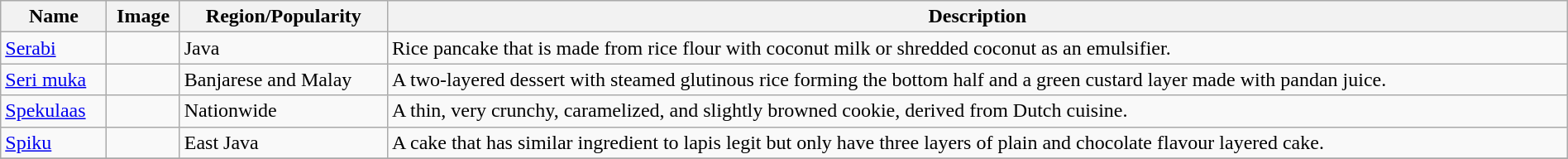<table class="wikitable sortable" width="100%">
<tr>
<th>Name</th>
<th>Image</th>
<th>Region/Popularity</th>
<th>Description</th>
</tr>
<tr>
<td><a href='#'>Serabi</a></td>
<td></td>
<td>Java</td>
<td>Rice pancake that is made from rice flour with coconut milk or shredded coconut as an emulsifier.</td>
</tr>
<tr>
<td><a href='#'>Seri muka</a></td>
<td></td>
<td>Banjarese and Malay</td>
<td>A two-layered dessert with steamed glutinous rice forming the bottom half and a green custard layer made with pandan juice.</td>
</tr>
<tr>
<td><a href='#'>Spekulaas</a></td>
<td></td>
<td>Nationwide</td>
<td>A thin, very crunchy, caramelized, and slightly browned cookie, derived from Dutch cuisine.</td>
</tr>
<tr>
<td><a href='#'>Spiku</a></td>
<td></td>
<td>East Java</td>
<td>A cake that has similar ingredient to lapis legit but only have three layers of plain and chocolate flavour layered cake.</td>
</tr>
<tr>
</tr>
</table>
